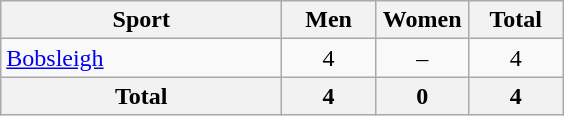<table class="wikitable sortable" style="text-align:center;">
<tr>
<th width=180>Sport</th>
<th width=55>Men</th>
<th width=55>Women</th>
<th width=55>Total</th>
</tr>
<tr>
<td align=left><a href='#'>Bobsleigh</a></td>
<td>4</td>
<td>–</td>
<td>4</td>
</tr>
<tr>
<th>Total</th>
<th>4</th>
<th>0</th>
<th>4</th>
</tr>
</table>
